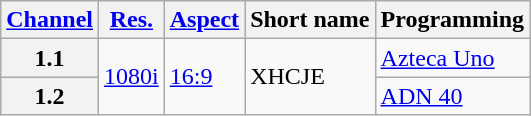<table class="wikitable">
<tr>
<th scope = "col"><a href='#'>Channel</a></th>
<th scope = "col"><a href='#'>Res.</a></th>
<th scope = "col"><a href='#'>Aspect</a></th>
<th scope = "col">Short name</th>
<th scope = "col">Programming</th>
</tr>
<tr>
<th scope = "row">1.1</th>
<td rowspan=2><a href='#'>1080i</a></td>
<td rowspan=2><a href='#'>16:9</a></td>
<td rowspan=2>XHCJE</td>
<td><a href='#'>Azteca Uno</a></td>
</tr>
<tr>
<th scope = "row">1.2</th>
<td><a href='#'>ADN 40</a></td>
</tr>
</table>
